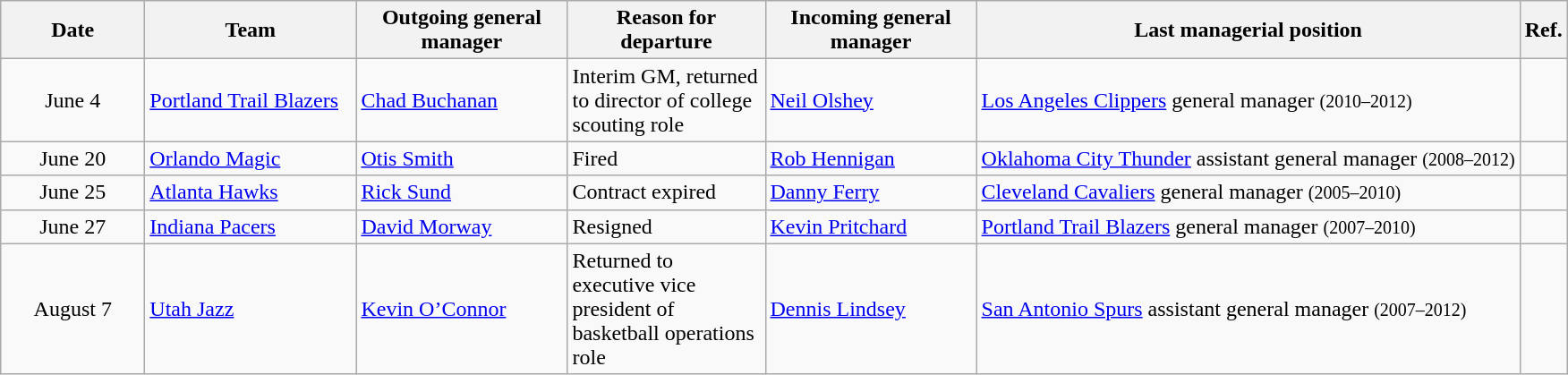<table class="wikitable">
<tr>
<th style="width:100px">Date</th>
<th style="width:150px">Team</th>
<th style="width:150px">Outgoing general manager</th>
<th style="width:140px">Reason for departure</th>
<th style="width:150px">Incoming general manager</th>
<th>Last managerial position</th>
<th>Ref.</th>
</tr>
<tr>
<td align=center>June 4</td>
<td><a href='#'>Portland Trail Blazers</a></td>
<td><a href='#'>Chad Buchanan</a></td>
<td>Interim GM, returned to director of college scouting role</td>
<td><a href='#'>Neil Olshey</a></td>
<td><a href='#'>Los Angeles Clippers</a> general manager <small>(2010–2012)</small></td>
<td align=center></td>
</tr>
<tr>
<td align=center>June 20</td>
<td><a href='#'>Orlando Magic</a></td>
<td><a href='#'>Otis Smith</a></td>
<td>Fired</td>
<td><a href='#'>Rob Hennigan</a></td>
<td><a href='#'>Oklahoma City Thunder</a> assistant general manager <small>(2008–2012)</small></td>
<td align=center></td>
</tr>
<tr>
<td align=center>June 25</td>
<td><a href='#'>Atlanta Hawks</a></td>
<td><a href='#'>Rick Sund</a></td>
<td>Contract expired</td>
<td><a href='#'>Danny Ferry</a></td>
<td><a href='#'>Cleveland Cavaliers</a> general manager <small>(2005–2010)</small></td>
<td align=center></td>
</tr>
<tr>
<td align=center>June 27</td>
<td><a href='#'>Indiana Pacers</a></td>
<td><a href='#'>David Morway</a></td>
<td>Resigned</td>
<td><a href='#'>Kevin Pritchard</a></td>
<td><a href='#'>Portland Trail Blazers</a> general manager <small>(2007–2010)</small></td>
<td align=center></td>
</tr>
<tr>
<td align=center>August 7</td>
<td><a href='#'>Utah Jazz</a></td>
<td><a href='#'>Kevin O’Connor</a></td>
<td>Returned to executive vice president of basketball operations role</td>
<td><a href='#'>Dennis Lindsey</a></td>
<td><a href='#'>San Antonio Spurs</a> assistant general manager <small>(2007–2012)</small></td>
<td align=center></td>
</tr>
</table>
